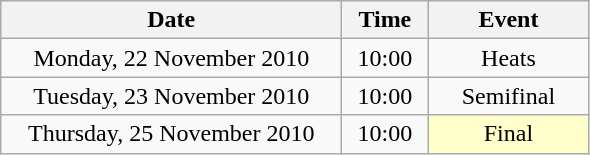<table class = "wikitable" style="text-align:center;">
<tr>
<th width=220>Date</th>
<th width=50>Time</th>
<th width=100>Event</th>
</tr>
<tr>
<td>Monday, 22 November 2010</td>
<td>10:00</td>
<td>Heats</td>
</tr>
<tr>
<td>Tuesday, 23 November 2010</td>
<td>10:00</td>
<td>Semifinal</td>
</tr>
<tr>
<td>Thursday, 25 November 2010</td>
<td>10:00</td>
<td bgcolor=ffffcc>Final</td>
</tr>
</table>
